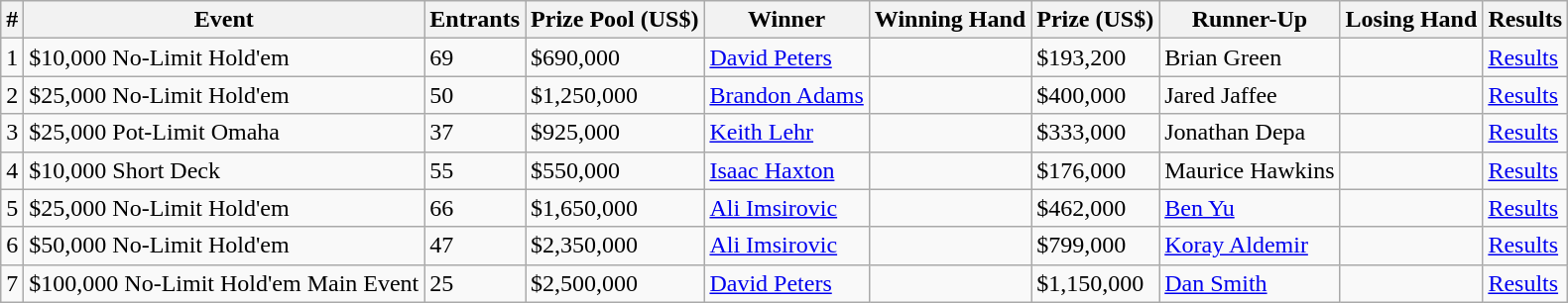<table class="wikitable sortable">
<tr>
<th>#</th>
<th>Event</th>
<th>Entrants</th>
<th>Prize Pool (US$)</th>
<th>Winner</th>
<th>Winning Hand</th>
<th>Prize (US$)</th>
<th>Runner-Up</th>
<th>Losing Hand</th>
<th>Results</th>
</tr>
<tr>
<td>1</td>
<td>$10,000 No-Limit Hold'em</td>
<td>69</td>
<td>$690,000</td>
<td> <a href='#'>David Peters</a></td>
<td></td>
<td>$193,200</td>
<td> Brian Green</td>
<td></td>
<td><a href='#'>Results</a></td>
</tr>
<tr>
<td>2</td>
<td>$25,000 No-Limit Hold'em</td>
<td>50</td>
<td>$1,250,000</td>
<td> <a href='#'>Brandon Adams</a></td>
<td></td>
<td>$400,000</td>
<td> Jared Jaffee</td>
<td></td>
<td><a href='#'>Results</a></td>
</tr>
<tr>
<td>3</td>
<td>$25,000 Pot-Limit Omaha</td>
<td>37</td>
<td>$925,000</td>
<td> <a href='#'>Keith Lehr</a></td>
<td></td>
<td>$333,000</td>
<td> Jonathan Depa</td>
<td></td>
<td><a href='#'>Results</a></td>
</tr>
<tr>
<td>4</td>
<td>$10,000 Short Deck</td>
<td>55</td>
<td>$550,000</td>
<td> <a href='#'>Isaac Haxton</a></td>
<td></td>
<td>$176,000</td>
<td> Maurice Hawkins</td>
<td></td>
<td><a href='#'>Results</a></td>
</tr>
<tr>
<td>5</td>
<td>$25,000 No-Limit Hold'em</td>
<td>66</td>
<td>$1,650,000</td>
<td> <a href='#'>Ali Imsirovic</a></td>
<td></td>
<td>$462,000</td>
<td> <a href='#'>Ben Yu</a></td>
<td></td>
<td><a href='#'>Results</a></td>
</tr>
<tr>
<td>6</td>
<td>$50,000 No-Limit Hold'em</td>
<td>47</td>
<td>$2,350,000</td>
<td> <a href='#'>Ali Imsirovic</a></td>
<td></td>
<td>$799,000</td>
<td> <a href='#'>Koray Aldemir</a></td>
<td></td>
<td><a href='#'>Results</a></td>
</tr>
<tr>
<td>7</td>
<td>$100,000 No-Limit Hold'em Main Event</td>
<td>25</td>
<td>$2,500,000</td>
<td> <a href='#'>David Peters</a></td>
<td></td>
<td>$1,150,000</td>
<td> <a href='#'>Dan Smith</a></td>
<td></td>
<td><a href='#'>Results</a></td>
</tr>
</table>
